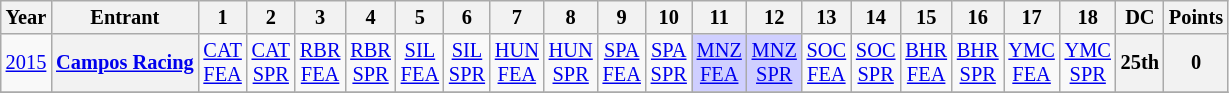<table class="wikitable" style="text-align:center; font-size:85%">
<tr>
<th>Year</th>
<th>Entrant</th>
<th>1</th>
<th>2</th>
<th>3</th>
<th>4</th>
<th>5</th>
<th>6</th>
<th>7</th>
<th>8</th>
<th>9</th>
<th>10</th>
<th>11</th>
<th>12</th>
<th>13</th>
<th>14</th>
<th>15</th>
<th>16</th>
<th>17</th>
<th>18</th>
<th>DC</th>
<th>Points</th>
</tr>
<tr>
<td><a href='#'>2015</a></td>
<th><a href='#'>Campos Racing</a></th>
<td><a href='#'>CAT<br>FEA</a></td>
<td><a href='#'>CAT<br>SPR</a></td>
<td><a href='#'>RBR<br>FEA</a></td>
<td><a href='#'>RBR<br>SPR</a></td>
<td><a href='#'>SIL<br>FEA</a></td>
<td><a href='#'>SIL<br>SPR</a></td>
<td><a href='#'>HUN<br>FEA</a></td>
<td><a href='#'>HUN<br>SPR</a></td>
<td><a href='#'>SPA<br>FEA</a></td>
<td><a href='#'>SPA<br>SPR</a></td>
<td style="background:#cfcfff;"><a href='#'>MNZ<br>FEA</a><br></td>
<td style="background:#cfcfff;"><a href='#'>MNZ<br>SPR</a><br></td>
<td><a href='#'>SOC<br>FEA</a></td>
<td><a href='#'>SOC<br>SPR</a></td>
<td><a href='#'>BHR<br>FEA</a></td>
<td><a href='#'>BHR<br>SPR</a></td>
<td><a href='#'>YMC<br>FEA</a></td>
<td><a href='#'>YMC<br>SPR</a></td>
<th>25th</th>
<th>0</th>
</tr>
<tr>
</tr>
</table>
